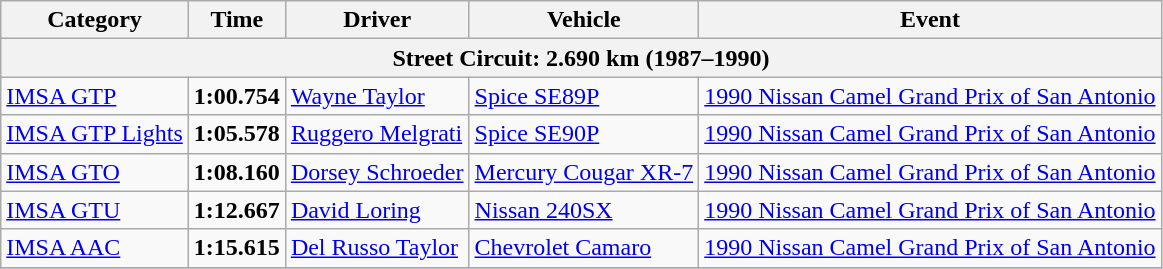<table class="wikitable">
<tr>
<th>Category</th>
<th>Time</th>
<th>Driver</th>
<th>Vehicle</th>
<th>Event</th>
</tr>
<tr>
<th colspan=5>Street Circuit: 2.690 km (1987–1990)</th>
</tr>
<tr>
<td><a href='#'>IMSA GTP</a></td>
<td><strong>1:00.754</strong></td>
<td><a href='#'>Wayne Taylor</a></td>
<td><a href='#'>Spice SE89P</a></td>
<td><a href='#'>1990 Nissan Camel Grand Prix of San Antonio</a></td>
</tr>
<tr>
<td><a href='#'>IMSA GTP Lights</a></td>
<td><strong>1:05.578</strong></td>
<td><a href='#'>Ruggero Melgrati</a></td>
<td><a href='#'>Spice SE90P</a></td>
<td><a href='#'>1990 Nissan Camel Grand Prix of San Antonio</a></td>
</tr>
<tr>
<td><a href='#'>IMSA GTO</a></td>
<td><strong>1:08.160</strong></td>
<td><a href='#'>Dorsey Schroeder</a></td>
<td><a href='#'>Mercury Cougar XR-7</a></td>
<td><a href='#'>1990 Nissan Camel Grand Prix of San Antonio</a></td>
</tr>
<tr>
<td><a href='#'>IMSA GTU</a></td>
<td><strong>1:12.667</strong></td>
<td><a href='#'>David Loring</a></td>
<td><a href='#'>Nissan 240SX</a></td>
<td><a href='#'>1990 Nissan Camel Grand Prix of San Antonio</a></td>
</tr>
<tr>
<td><a href='#'>IMSA AAC</a></td>
<td><strong>1:15.615</strong></td>
<td><a href='#'>Del Russo Taylor</a></td>
<td><a href='#'>Chevrolet Camaro</a></td>
<td><a href='#'>1990 Nissan Camel Grand Prix of San Antonio</a></td>
</tr>
<tr>
</tr>
</table>
